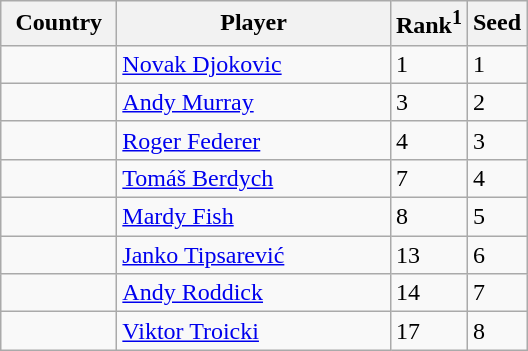<table class="sortable wikitable">
<tr>
<th width="70">Country</th>
<th width="175">Player</th>
<th>Rank<sup>1</sup></th>
<th>Seed</th>
</tr>
<tr>
<td></td>
<td><a href='#'>Novak Djokovic</a></td>
<td>1</td>
<td>1</td>
</tr>
<tr>
<td></td>
<td><a href='#'>Andy Murray</a></td>
<td>3</td>
<td>2</td>
</tr>
<tr>
<td></td>
<td><a href='#'>Roger Federer</a></td>
<td>4</td>
<td>3</td>
</tr>
<tr>
<td></td>
<td><a href='#'>Tomáš Berdych</a></td>
<td>7</td>
<td>4</td>
</tr>
<tr>
<td></td>
<td><a href='#'>Mardy Fish</a></td>
<td>8</td>
<td>5</td>
</tr>
<tr>
<td></td>
<td><a href='#'>Janko Tipsarević</a></td>
<td>13</td>
<td>6</td>
</tr>
<tr>
<td></td>
<td><a href='#'>Andy Roddick</a></td>
<td>14</td>
<td>7</td>
</tr>
<tr>
<td></td>
<td><a href='#'>Viktor Troicki</a></td>
<td>17</td>
<td>8</td>
</tr>
</table>
